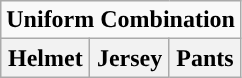<table class="wikitable">
<tr>
<td align="center" Colspan="3"><strong>Uniform Combination</strong></td>
</tr>
<tr align="center">
<th>Helmet</th>
<th>Jersey</th>
<th>Pants</th>
</tr>
</table>
